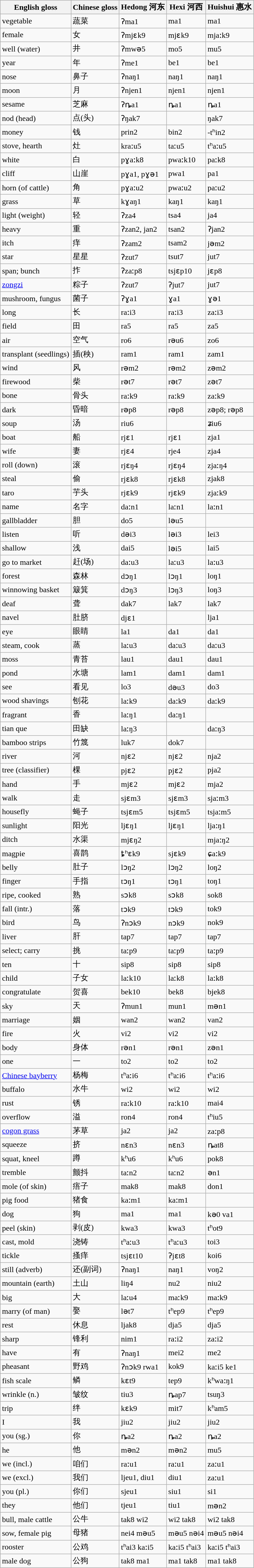<table class="wikitable sortable">
<tr>
<th>English gloss</th>
<th>Chinese gloss</th>
<th>Hedong 河东</th>
<th>Hexi 河西</th>
<th>Huishui 惠水</th>
</tr>
<tr>
<td>vegetable</td>
<td>蔬菜</td>
<td>ʔma1</td>
<td>ma1</td>
<td>ma1</td>
</tr>
<tr>
<td>female</td>
<td>女</td>
<td>ʔmjɛk9</td>
<td>mjɛk9</td>
<td>mjaːk9</td>
</tr>
<tr>
<td>well (water)</td>
<td>井</td>
<td>ʔmwə5</td>
<td>mo5</td>
<td>mu5</td>
</tr>
<tr>
<td>year</td>
<td>年</td>
<td>ʔme1</td>
<td>be1</td>
<td>be1</td>
</tr>
<tr>
<td>nose</td>
<td>鼻子</td>
<td>ʔnaŋ1</td>
<td>naŋ1</td>
<td>naŋ1</td>
</tr>
<tr>
<td>moon</td>
<td>月</td>
<td>ʔnjen1</td>
<td>njen1</td>
<td>njen1</td>
</tr>
<tr>
<td>sesame</td>
<td>芝麻</td>
<td>ʔȵa1</td>
<td>ȵa1</td>
<td>ȵa1</td>
</tr>
<tr>
<td>nod (head)</td>
<td>点(头)</td>
<td>ʔŋak7</td>
<td></td>
<td>ŋak7</td>
</tr>
<tr>
<td>money</td>
<td>钱</td>
<td>prin2</td>
<td>bin2</td>
<td>-tʰin2</td>
</tr>
<tr>
<td>stove, hearth</td>
<td>灶</td>
<td>kraːu5</td>
<td>taːu5</td>
<td>tʰaːu5</td>
</tr>
<tr>
<td>white</td>
<td>白</td>
<td>pɣaːk8</td>
<td>pwaːk10</td>
<td>paːk8</td>
</tr>
<tr>
<td>cliff</td>
<td>山崖</td>
<td>pɣa1, pɣə1</td>
<td>pwa1</td>
<td>pa1</td>
</tr>
<tr>
<td>horn (of cattle)</td>
<td>角</td>
<td>pɣaːu2</td>
<td>pwaːu2</td>
<td>paːu2</td>
</tr>
<tr>
<td>grass</td>
<td>草</td>
<td>kɣaŋ1</td>
<td>kaŋ1</td>
<td>kaŋ1</td>
</tr>
<tr>
<td>light (weight)</td>
<td>轻</td>
<td>ʔza4</td>
<td>tsa4</td>
<td>ja4</td>
</tr>
<tr>
<td>heavy</td>
<td>重</td>
<td>ʔzan2, jan2</td>
<td>tsan2</td>
<td>ʔjan2</td>
</tr>
<tr>
<td>itch</td>
<td>痒</td>
<td>ʔzam2</td>
<td>tsam2</td>
<td>jəm2</td>
</tr>
<tr>
<td>star</td>
<td>星星</td>
<td>ʔzut7</td>
<td>tsut7</td>
<td>jut7</td>
</tr>
<tr>
<td>span; bunch</td>
<td>拃</td>
<td>ʔzaːp8</td>
<td>tsjɛp10</td>
<td>jɛp8</td>
</tr>
<tr>
<td><a href='#'>zongzi</a></td>
<td>粽子</td>
<td>ʔzut7</td>
<td>ʔjut7</td>
<td>jut7</td>
</tr>
<tr>
<td>mushroom, fungus</td>
<td>菌子</td>
<td>ʔɣa1</td>
<td>ɣa1</td>
<td>ɣə1</td>
</tr>
<tr>
<td>long</td>
<td>长</td>
<td>raːi3</td>
<td>raːi3</td>
<td>zaːi3</td>
</tr>
<tr>
<td>field</td>
<td>田</td>
<td>ra5</td>
<td>ra5</td>
<td>za5</td>
</tr>
<tr>
<td>air</td>
<td>空气</td>
<td>ro6</td>
<td>rəu6</td>
<td>zo6</td>
</tr>
<tr>
<td>transplant (seedlings)</td>
<td>插(秧)</td>
<td>ram1</td>
<td>ram1</td>
<td>zam1</td>
</tr>
<tr>
<td>wind</td>
<td>风</td>
<td>rəm2</td>
<td>rəm2</td>
<td>zəm2</td>
</tr>
<tr>
<td>firewood</td>
<td>柴</td>
<td>rət7</td>
<td>rət7</td>
<td>zət7</td>
</tr>
<tr>
<td>bone</td>
<td>骨头</td>
<td>raːk9</td>
<td>raːk9</td>
<td>zaːk9</td>
</tr>
<tr>
<td>dark</td>
<td>昏暗</td>
<td>rəp8</td>
<td>rəp8</td>
<td>zəp8; rəp8</td>
</tr>
<tr>
<td>soup</td>
<td>汤</td>
<td>riu6</td>
<td></td>
<td>ʑiu6</td>
</tr>
<tr>
<td>boat</td>
<td>船</td>
<td>rjɛ1</td>
<td>rjɛ1</td>
<td>zja1</td>
</tr>
<tr>
<td>wife</td>
<td>妻</td>
<td>rjɛ4</td>
<td>rje4</td>
<td>zja4</td>
</tr>
<tr>
<td>roll (down)</td>
<td>滚</td>
<td>rjɛŋ4</td>
<td>rjɛŋ4</td>
<td>zjaːŋ4</td>
</tr>
<tr>
<td>steal</td>
<td>偷</td>
<td>rjɛk8</td>
<td>rjɛk8</td>
<td>zjak8</td>
</tr>
<tr>
<td>taro</td>
<td>芋头</td>
<td>rjɛk9</td>
<td>rjɛk9</td>
<td>zjaːk9</td>
</tr>
<tr>
<td>name</td>
<td>名字</td>
<td>daːn1</td>
<td>laːn1</td>
<td>laːn1</td>
</tr>
<tr>
<td>gallbladder</td>
<td>胆</td>
<td>do5</td>
<td>ləu5</td>
<td></td>
</tr>
<tr>
<td>listen</td>
<td>听</td>
<td>dəi3</td>
<td>ləi3</td>
<td>lei3</td>
</tr>
<tr>
<td>shallow</td>
<td>浅</td>
<td>dai5</td>
<td>ləi5</td>
<td>lai5</td>
</tr>
<tr>
<td>go to market</td>
<td>赶(场)</td>
<td>daːu3</td>
<td>laːu3</td>
<td>laːu3</td>
</tr>
<tr>
<td>forest</td>
<td>森林</td>
<td>dɔŋ1</td>
<td>lɔŋ1</td>
<td>loŋ1</td>
</tr>
<tr>
<td>winnowing basket</td>
<td>簸箕</td>
<td>dɔŋ3</td>
<td>lɔŋ3</td>
<td>loŋ3</td>
</tr>
<tr>
<td>deaf</td>
<td>聋</td>
<td>dak7</td>
<td>lak7</td>
<td>lak7</td>
</tr>
<tr>
<td>navel</td>
<td>肚脐</td>
<td>djɛ1</td>
<td></td>
<td>lja1</td>
</tr>
<tr>
<td>eye</td>
<td>眼睛</td>
<td>la1</td>
<td>da1</td>
<td>da1</td>
</tr>
<tr>
<td>steam, cook</td>
<td>蒸</td>
<td>laːu3</td>
<td>daːu3</td>
<td>daːu3</td>
</tr>
<tr>
<td>moss</td>
<td>青苔</td>
<td>lau1</td>
<td>dau1</td>
<td>dau1</td>
</tr>
<tr>
<td>pond</td>
<td>水塘</td>
<td>lam1</td>
<td>dam1</td>
<td>dam1</td>
</tr>
<tr>
<td>see</td>
<td>看见</td>
<td>lo3</td>
<td>dəu3</td>
<td>do3</td>
</tr>
<tr>
<td>wood shavings</td>
<td>刨花</td>
<td>laːk9</td>
<td>daːk9</td>
<td>daːk9</td>
</tr>
<tr>
<td>fragrant</td>
<td>香</td>
<td>laːŋ1</td>
<td>daːŋ1</td>
<td></td>
</tr>
<tr>
<td>tian que</td>
<td>田缺</td>
<td>laːŋ3</td>
<td></td>
<td>daːŋ3</td>
</tr>
<tr>
<td>bamboo strips</td>
<td>竹篾</td>
<td>luk7</td>
<td>dok7</td>
<td></td>
</tr>
<tr>
<td>river</td>
<td>河</td>
<td>njɛ2</td>
<td>njɛ2</td>
<td>nja2</td>
</tr>
<tr>
<td>tree (classifier)</td>
<td>棵</td>
<td>pjɛ2</td>
<td>pjɛ2</td>
<td>pja2</td>
</tr>
<tr>
<td>hand</td>
<td>手</td>
<td>mjɛ2</td>
<td>mjɛ2</td>
<td>mja2</td>
</tr>
<tr>
<td>walk</td>
<td>走</td>
<td>sjɛm3</td>
<td>sjɛm3</td>
<td>sjaːm3</td>
</tr>
<tr>
<td>housefly</td>
<td>蝇子</td>
<td>tsjɛm5</td>
<td>tsjɛm5</td>
<td>tsjaːm5</td>
</tr>
<tr>
<td>sunlight</td>
<td>阳光</td>
<td>ljɛŋ1</td>
<td>ljɛŋ1</td>
<td>ljaːŋ1</td>
</tr>
<tr>
<td>ditch</td>
<td>水渠</td>
<td>mjɛŋ2</td>
<td></td>
<td>mjaːŋ2</td>
</tr>
<tr>
<td>magpie</td>
<td>喜鹊</td>
<td>ȶʰɛk9</td>
<td>sjɛk9</td>
<td>ɕaːk9</td>
</tr>
<tr>
<td>belly</td>
<td>肚子</td>
<td>lɔŋ2</td>
<td>lɔŋ2</td>
<td>loŋ2</td>
</tr>
<tr>
<td>finger</td>
<td>手指</td>
<td>tɔŋ1</td>
<td>tɔŋ1</td>
<td>toŋ1</td>
</tr>
<tr>
<td>ripe, cooked</td>
<td>熟</td>
<td>sɔk8</td>
<td>sɔk8</td>
<td>sok8</td>
</tr>
<tr>
<td>fall (intr.)</td>
<td>落</td>
<td>tɔk9</td>
<td>tɔk9</td>
<td>tok9</td>
</tr>
<tr>
<td>bird</td>
<td>鸟</td>
<td>ʔnɔk9</td>
<td>nɔk9</td>
<td>nok9</td>
</tr>
<tr>
<td>liver</td>
<td>肝</td>
<td>tap7</td>
<td>tap7</td>
<td>tap7</td>
</tr>
<tr>
<td>select; carry</td>
<td>挑</td>
<td>taːp9</td>
<td>taːp9</td>
<td>taːp9</td>
</tr>
<tr>
<td>ten</td>
<td>十</td>
<td>sip8</td>
<td>sip8</td>
<td>sip8</td>
</tr>
<tr>
<td>child</td>
<td>子女</td>
<td>laːk10</td>
<td>laːk8</td>
<td>laːk8</td>
</tr>
<tr>
<td>congratulate</td>
<td>贺喜</td>
<td>bek10</td>
<td>bek8</td>
<td>bjek8</td>
</tr>
<tr>
<td>sky</td>
<td>天</td>
<td>ʔmun1</td>
<td>mun1</td>
<td>mən1</td>
</tr>
<tr>
<td>marriage</td>
<td>姻</td>
<td>wan2</td>
<td>wan2</td>
<td>van2</td>
</tr>
<tr>
<td>fire</td>
<td>火</td>
<td>vi2</td>
<td>vi2</td>
<td>vi2</td>
</tr>
<tr>
<td>body</td>
<td>身体</td>
<td>rən1</td>
<td>rən1</td>
<td>zən1</td>
</tr>
<tr>
<td>one</td>
<td>一</td>
<td>to2</td>
<td>to2</td>
<td>to2</td>
</tr>
<tr>
<td><a href='#'>Chinese bayberry</a></td>
<td>杨梅</td>
<td>tʰaːi6</td>
<td>tʰaːi6</td>
<td>tʰaːi6</td>
</tr>
<tr>
<td>buffalo</td>
<td>水牛</td>
<td>wi2</td>
<td>wi2</td>
<td>wi2</td>
</tr>
<tr>
<td>rust</td>
<td>锈</td>
<td>raːk10</td>
<td>raːk10</td>
<td>mai4</td>
</tr>
<tr>
<td>overflow</td>
<td>溢</td>
<td>ron4</td>
<td>ron4</td>
<td>tʰiu5</td>
</tr>
<tr>
<td><a href='#'>cogon grass</a></td>
<td>茅草</td>
<td>ja2</td>
<td>ja2</td>
<td>zaːp8</td>
</tr>
<tr>
<td>squeeze</td>
<td>挤</td>
<td>nɛn3</td>
<td>nɛn3</td>
<td>ȵat8</td>
</tr>
<tr>
<td>squat, kneel</td>
<td>蹲</td>
<td>kʰu6</td>
<td>kʰu6</td>
<td>pok8</td>
</tr>
<tr>
<td>tremble</td>
<td>颤抖</td>
<td>taːn2</td>
<td>taːn2</td>
<td>ən1</td>
</tr>
<tr>
<td>mole (of skin)</td>
<td>痦子</td>
<td>mak8</td>
<td>mak8</td>
<td>don1</td>
</tr>
<tr>
<td>pig food</td>
<td>猪食</td>
<td>kaːm1</td>
<td>kaːm1</td>
<td></td>
</tr>
<tr>
<td>dog</td>
<td>狗</td>
<td>ma1</td>
<td>ma1</td>
<td>kə0 va1</td>
</tr>
<tr>
<td>peel (skin)</td>
<td>剥(皮)</td>
<td>kwa3</td>
<td>kwa3</td>
<td>tʰot9</td>
</tr>
<tr>
<td>cast, mold</td>
<td>浇铸</td>
<td>tʰaːu3</td>
<td>tʰaːu3</td>
<td>toi3</td>
</tr>
<tr>
<td>tickle</td>
<td>搔痒</td>
<td>tsjɛt10</td>
<td>ʔjɛt8</td>
<td>koi6</td>
</tr>
<tr>
<td>still (adverb)</td>
<td>还(副词)</td>
<td>ʔnaŋ1</td>
<td>naŋ1</td>
<td>voŋ2</td>
</tr>
<tr>
<td>mountain (earth)</td>
<td>土山</td>
<td>liŋ4</td>
<td>nu2</td>
<td>niu2</td>
</tr>
<tr>
<td>big</td>
<td>大</td>
<td>laːu4</td>
<td>maːk9</td>
<td>maːk9</td>
</tr>
<tr>
<td>marry (of man)</td>
<td>娶</td>
<td>lət7</td>
<td>tʰep9</td>
<td>tʰep9</td>
</tr>
<tr>
<td>rest</td>
<td>休息</td>
<td>ljak8</td>
<td>dja5</td>
<td>dja5</td>
</tr>
<tr>
<td>sharp</td>
<td>锋利</td>
<td>nim1</td>
<td>raːi2</td>
<td>zaːi2</td>
</tr>
<tr>
<td>have</td>
<td>有</td>
<td>ʔnaŋ1</td>
<td>mei2</td>
<td>me2</td>
</tr>
<tr>
<td>pheasant</td>
<td>野鸡</td>
<td>ʔnɔk9 rwa1</td>
<td>kok9</td>
<td>kaːi5 ke1</td>
</tr>
<tr>
<td>fish scale</td>
<td>鳞</td>
<td>kɛt9</td>
<td>tep9</td>
<td>kʰwaːŋ1</td>
</tr>
<tr>
<td>wrinkle (n.)</td>
<td>皱纹</td>
<td>tiu3</td>
<td>ȵap7</td>
<td>tsuŋ3</td>
</tr>
<tr>
<td>trip</td>
<td>绊</td>
<td>kɛk9</td>
<td>mit7</td>
<td>kʰam5</td>
</tr>
<tr>
<td>I</td>
<td>我</td>
<td>jiu2</td>
<td>jiu2</td>
<td>jiu2</td>
</tr>
<tr>
<td>you (sg.)</td>
<td>你</td>
<td>ȵa2</td>
<td>ȵa2</td>
<td>ȵa2</td>
</tr>
<tr>
<td>he</td>
<td>他</td>
<td>mən2</td>
<td>mən2</td>
<td>mu5</td>
</tr>
<tr>
<td>we (incl.)</td>
<td>咱们</td>
<td>raːu1</td>
<td>raːu1</td>
<td>zaːu1</td>
</tr>
<tr>
<td>we (excl.)</td>
<td>我们</td>
<td>ljeu1, diu1</td>
<td>diu1</td>
<td>zaːu1</td>
</tr>
<tr>
<td>you (pl.)</td>
<td>你们</td>
<td>sjeu1</td>
<td>siu1</td>
<td>si1</td>
</tr>
<tr>
<td>they</td>
<td>他们</td>
<td>tjeu1</td>
<td>tiu1</td>
<td>mən2</td>
</tr>
<tr>
<td>bull, male cattle</td>
<td>公牛</td>
<td>tak8 wi2</td>
<td>wi2 tak8</td>
<td>wi2 tak8</td>
</tr>
<tr>
<td>sow, female pig</td>
<td>母猪</td>
<td>nei4 məu5</td>
<td>məu5 nəi4</td>
<td>məu5 nəi4</td>
</tr>
<tr>
<td>rooster</td>
<td>公鸡</td>
<td>tʰai3 kaːi5</td>
<td>kaːi5 tʰai3</td>
<td>kaːi5 tʰai3</td>
</tr>
<tr>
<td>male dog</td>
<td>公狗</td>
<td>tak8 ma1</td>
<td>ma1 tak8</td>
<td>ma1 tak8</td>
</tr>
</table>
